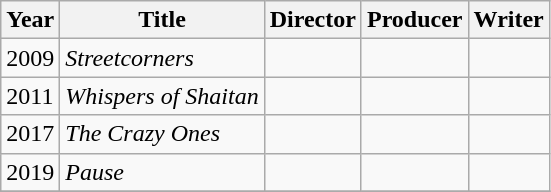<table class="wikitable plainrowheaders sortable">
<tr>
<th>Year</th>
<th>Title</th>
<th>Director</th>
<th>Producer</th>
<th>Writer</th>
</tr>
<tr>
<td>2009</td>
<td><em>Streetcorners</em></td>
<td></td>
<td></td>
<td></td>
</tr>
<tr>
<td>2011</td>
<td><em>Whispers of Shaitan</em></td>
<td></td>
<td></td>
<td></td>
</tr>
<tr>
<td>2017</td>
<td><em>The Crazy Ones</em></td>
<td></td>
<td></td>
<td></td>
</tr>
<tr>
<td>2019</td>
<td><em>Pause</em></td>
<td></td>
<td></td>
<td></td>
</tr>
<tr>
</tr>
</table>
